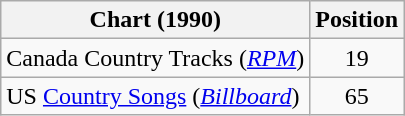<table class="wikitable sortable">
<tr>
<th scope="col">Chart (1990)</th>
<th scope="col">Position</th>
</tr>
<tr>
<td>Canada Country Tracks (<em><a href='#'>RPM</a></em>)</td>
<td align="center">19</td>
</tr>
<tr>
<td>US <a href='#'>Country Songs</a> (<em><a href='#'>Billboard</a></em>)</td>
<td align="center">65</td>
</tr>
</table>
